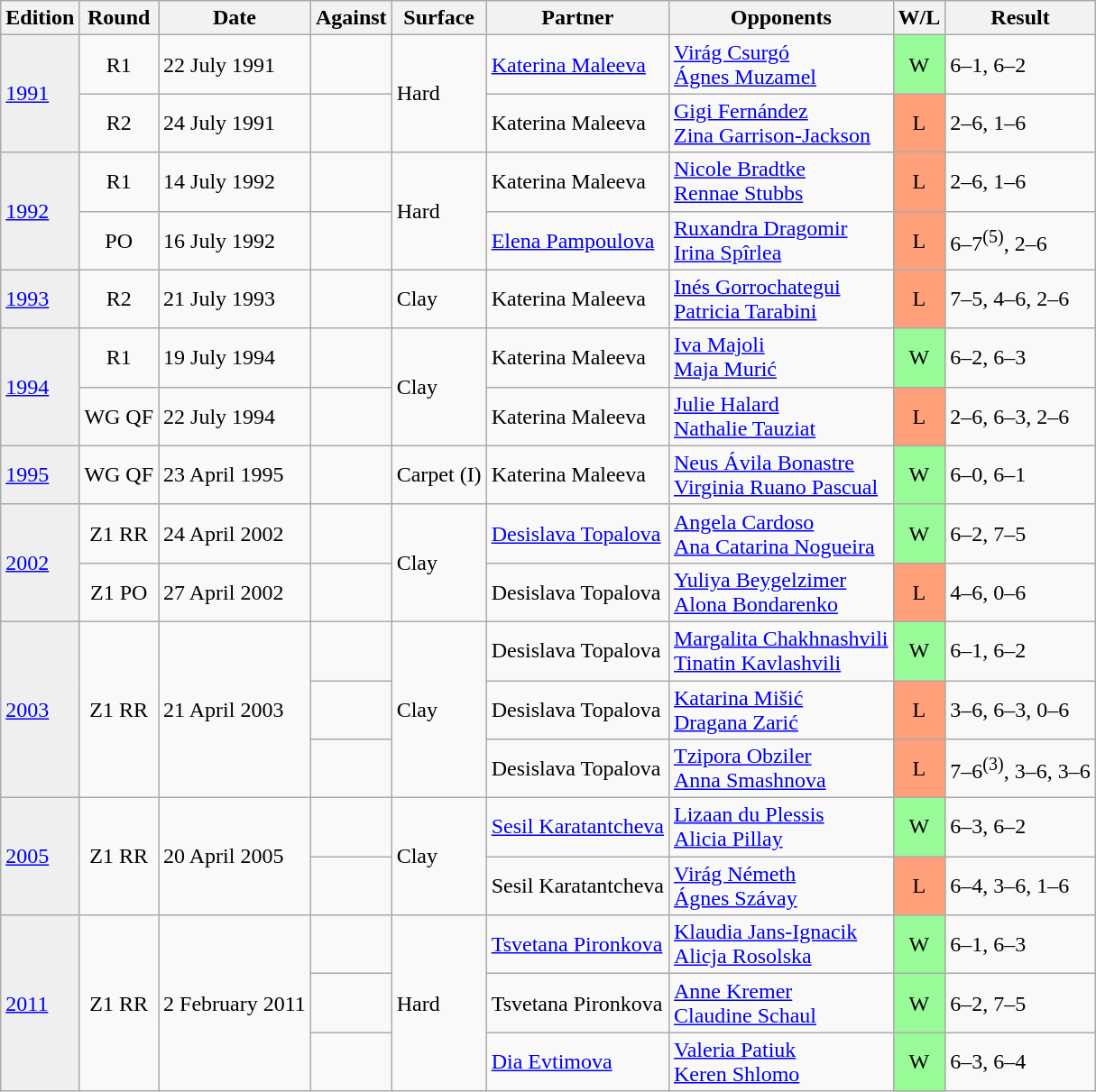<table class="wikitable sortable">
<tr>
<th>Edition</th>
<th>Round</th>
<th>Date</th>
<th>Against</th>
<th>Surface</th>
<th>Partner</th>
<th>Opponents</th>
<th>W/L</th>
<th>Result</th>
</tr>
<tr>
<td rowspan="2" bgcolor="#efefef"><a href='#'>1991</a></td>
<td align="center">R1</td>
<td>22 July 1991</td>
<td></td>
<td rowspan="2">Hard</td>
<td><a href='#'>Katerina Maleeva</a></td>
<td> <a href='#'>Virág Csurgó</a><br> <a href='#'>Ágnes Muzamel</a></td>
<td bgcolor="#98FB98" align="center">W</td>
<td>6–1, 6–2</td>
</tr>
<tr>
<td align="center">R2</td>
<td>24 July 1991</td>
<td></td>
<td>Katerina Maleeva</td>
<td> <a href='#'>Gigi Fernández</a><br> <a href='#'>Zina Garrison-Jackson</a></td>
<td bgcolor="#FFA07A" align="center">L</td>
<td>2–6, 1–6</td>
</tr>
<tr>
<td rowspan="2" bgcolor="#efefef"><a href='#'>1992</a></td>
<td align="center">R1</td>
<td>14 July 1992</td>
<td></td>
<td rowspan="2">Hard</td>
<td>Katerina Maleeva</td>
<td> <a href='#'>Nicole Bradtke</a><br> <a href='#'>Rennae Stubbs</a></td>
<td bgcolor="#FFA07A" align="center">L</td>
<td>2–6, 1–6</td>
</tr>
<tr>
<td align="center">PO</td>
<td>16 July 1992</td>
<td></td>
<td><a href='#'>Elena Pampoulova</a></td>
<td> <a href='#'>Ruxandra Dragomir</a><br> <a href='#'>Irina Spîrlea</a></td>
<td bgcolor="#FFA07A" align="center">L</td>
<td>6–7<sup>(5)</sup>, 2–6</td>
</tr>
<tr>
<td bgcolor="#efefef"><a href='#'>1993</a></td>
<td align="center">R2</td>
<td>21 July 1993</td>
<td></td>
<td>Clay</td>
<td>Katerina Maleeva</td>
<td> <a href='#'>Inés Gorrochategui</a><br> <a href='#'>Patricia Tarabini</a></td>
<td bgcolor="#FFA07A" align="center">L</td>
<td>7–5, 4–6, 2–6</td>
</tr>
<tr>
<td rowspan="2" bgcolor="#efefef"><a href='#'>1994</a></td>
<td align="center">R1</td>
<td>19 July 1994</td>
<td></td>
<td rowspan="2">Clay</td>
<td>Katerina Maleeva</td>
<td> <a href='#'>Iva Majoli</a><br> <a href='#'>Maja Murić</a></td>
<td bgcolor="#98FB98" align="center">W</td>
<td>6–2, 6–3</td>
</tr>
<tr>
<td align="center">WG QF</td>
<td>22 July 1994</td>
<td></td>
<td>Katerina Maleeva</td>
<td> <a href='#'>Julie Halard</a><br> <a href='#'>Nathalie Tauziat</a></td>
<td bgcolor="#FFA07A" align="center">L</td>
<td>2–6, 6–3, 2–6</td>
</tr>
<tr>
<td bgcolor="#efefef"><a href='#'>1995</a></td>
<td align="center">WG QF</td>
<td>23 April 1995</td>
<td></td>
<td>Carpet (I)</td>
<td>Katerina Maleeva</td>
<td> <a href='#'>Neus Ávila Bonastre</a><br> <a href='#'>Virginia Ruano Pascual</a></td>
<td bgcolor="#98FB98" align="center">W</td>
<td>6–0, 6–1</td>
</tr>
<tr>
<td rowspan="2" bgcolor="#efefef"><a href='#'>2002</a></td>
<td align="center">Z1 RR</td>
<td>24 April 2002</td>
<td></td>
<td rowspan="2">Clay</td>
<td><a href='#'>Desislava Topalova</a></td>
<td> <a href='#'>Angela Cardoso</a><br> <a href='#'>Ana Catarina Nogueira</a></td>
<td bgcolor="#98FB98" align="center">W</td>
<td>6–2, 7–5</td>
</tr>
<tr>
<td align="center">Z1 PO</td>
<td>27 April 2002</td>
<td></td>
<td>Desislava Topalova</td>
<td> <a href='#'>Yuliya Beygelzimer</a><br> <a href='#'>Alona Bondarenko</a></td>
<td bgcolor="#FFA07A" align="center">L</td>
<td>4–6, 0–6</td>
</tr>
<tr>
<td rowspan="3" bgcolor="#efefef"><a href='#'>2003</a></td>
<td rowspan="3" align="center">Z1 RR</td>
<td rowspan="3">21 April 2003</td>
<td></td>
<td rowspan="3">Clay</td>
<td>Desislava Topalova</td>
<td> <a href='#'>Margalita Chakhnashvili</a><br> <a href='#'>Tinatin Kavlashvili</a></td>
<td bgcolor="#98FB98" align="center">W</td>
<td>6–1, 6–2</td>
</tr>
<tr>
<td></td>
<td>Desislava Topalova</td>
<td> <a href='#'>Katarina Mišić</a><br> <a href='#'>Dragana Zarić</a></td>
<td bgcolor="#FFA07A" align="center">L</td>
<td>3–6, 6–3, 0–6</td>
</tr>
<tr>
<td></td>
<td>Desislava Topalova</td>
<td> <a href='#'>Tzipora Obziler</a><br> <a href='#'>Anna Smashnova</a></td>
<td bgcolor="#FFA07A" align="center">L</td>
<td>7–6<sup>(3)</sup>, 3–6, 3–6</td>
</tr>
<tr>
<td rowspan="2" bgcolor="#efefef"><a href='#'>2005</a></td>
<td rowspan="2" align="center">Z1 RR</td>
<td rowspan="2">20 April 2005</td>
<td></td>
<td rowspan="2">Clay</td>
<td><a href='#'>Sesil Karatantcheva</a></td>
<td> <a href='#'>Lizaan du Plessis</a><br> <a href='#'>Alicia Pillay</a></td>
<td bgcolor="#98FB98" align="center">W</td>
<td>6–3, 6–2</td>
</tr>
<tr>
<td></td>
<td>Sesil Karatantcheva</td>
<td> <a href='#'>Virág Németh</a><br> <a href='#'>Ágnes Szávay</a></td>
<td bgcolor="#FFA07A" align="center">L</td>
<td>6–4, 3–6, 1–6</td>
</tr>
<tr>
<td rowspan="3" bgcolor="#efefef"><a href='#'>2011</a></td>
<td rowspan="3" align="center">Z1 RR</td>
<td rowspan="3">2 February 2011</td>
<td></td>
<td rowspan="3">Hard</td>
<td><a href='#'>Tsvetana Pironkova</a></td>
<td> <a href='#'>Klaudia Jans-Ignacik</a><br> <a href='#'>Alicja Rosolska</a></td>
<td bgcolor="#98FB98" align="center">W</td>
<td>6–1, 6–3</td>
</tr>
<tr>
<td></td>
<td>Tsvetana Pironkova</td>
<td> <a href='#'>Anne Kremer</a><br> <a href='#'>Claudine Schaul</a></td>
<td bgcolor="#98FB98" align="center">W</td>
<td>6–2, 7–5</td>
</tr>
<tr>
<td></td>
<td><a href='#'>Dia Evtimova</a></td>
<td> <a href='#'>Valeria Patiuk</a><br> <a href='#'>Keren Shlomo</a></td>
<td bgcolor="#98FB98" align="center">W</td>
<td>6–3, 6–4</td>
</tr>
</table>
